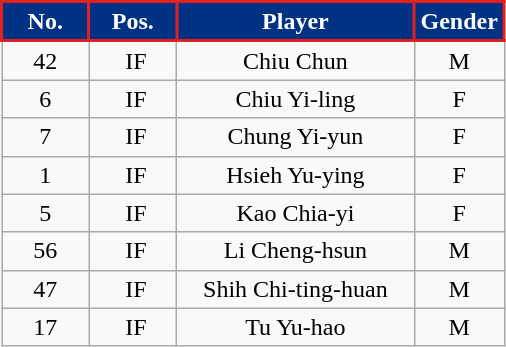<table class="wikitable" style="text-align: center;">
<tr>
<th style="background:#003283; color:#FFFFFF; border:2px solid #E41F20; width: 50px;">No.</th>
<th style="background:#003283; color:#FFFFFF; border:2px solid #E41F20; width: 50px;">Pos.</th>
<th style="background:#003283; color:#FFFFFF; border:2px solid #E41F20; width: 150px;">Player</th>
<th style="background:#003283; color:#FFFFFF; border:2px solid #E41F20; width: 50px;">Gender</th>
</tr>
<tr>
<td>42</td>
<td> IF</td>
<td>Chiu Chun</td>
<td>M</td>
</tr>
<tr>
<td>6</td>
<td> IF</td>
<td>Chiu Yi-ling</td>
<td>F</td>
</tr>
<tr>
<td>7</td>
<td> IF</td>
<td>Chung Yi-yun</td>
<td>F</td>
</tr>
<tr>
<td>1</td>
<td> IF</td>
<td>Hsieh Yu-ying</td>
<td>F</td>
</tr>
<tr>
<td>5</td>
<td> IF</td>
<td>Kao Chia-yi</td>
<td>F</td>
</tr>
<tr>
<td>56</td>
<td> IF</td>
<td>Li Cheng-hsun</td>
<td>M</td>
</tr>
<tr>
<td>47</td>
<td> IF</td>
<td>Shih Chi-ting-huan</td>
<td>M</td>
</tr>
<tr>
<td>17</td>
<td> IF</td>
<td>Tu Yu-hao</td>
<td>M</td>
</tr>
</table>
